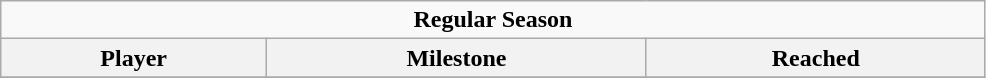<table class="wikitable" width="52%">
<tr>
<td colspan="10" align="center"><strong>Regular Season</strong></td>
</tr>
<tr>
<th>Player</th>
<th>Milestone</th>
<th>Reached</th>
</tr>
<tr>
</tr>
</table>
